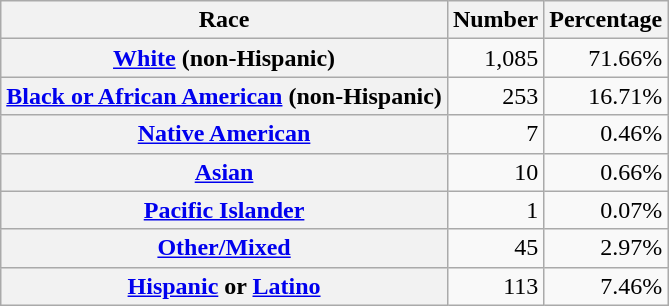<table class="wikitable" style="text-align:right">
<tr>
<th scope="col">Race</th>
<th scope="col">Number</th>
<th scope="col">Percentage</th>
</tr>
<tr>
<th scope="row"><a href='#'>White</a> (non-Hispanic)</th>
<td>1,085</td>
<td>71.66%</td>
</tr>
<tr>
<th scope="row"><a href='#'>Black or African American</a> (non-Hispanic)</th>
<td>253</td>
<td>16.71%</td>
</tr>
<tr>
<th scope="row"><a href='#'>Native American</a></th>
<td>7</td>
<td>0.46%</td>
</tr>
<tr>
<th scope="row"><a href='#'>Asian</a></th>
<td>10</td>
<td>0.66%</td>
</tr>
<tr>
<th scope="row"><a href='#'>Pacific Islander</a></th>
<td>1</td>
<td>0.07%</td>
</tr>
<tr>
<th scope="row"><a href='#'>Other/Mixed</a></th>
<td>45</td>
<td>2.97%</td>
</tr>
<tr>
<th scope="row"><a href='#'>Hispanic</a> or <a href='#'>Latino</a></th>
<td>113</td>
<td>7.46%</td>
</tr>
</table>
